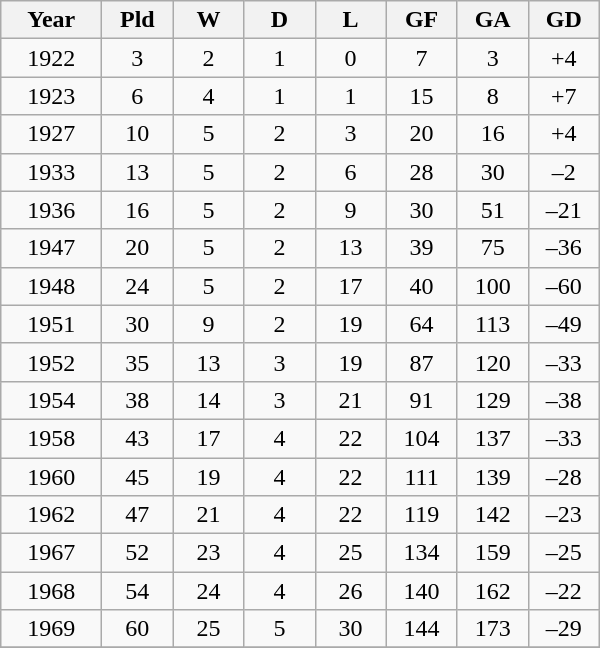<table class="wikitable" style="float:left; margin-left:12px; text-align: center;">
<tr>
<th width=60>Year</th>
<th width=40>Pld</th>
<th width=40>W</th>
<th width=40>D</th>
<th width=40>L</th>
<th width=40>GF</th>
<th width=40>GA</th>
<th width=40>GD</th>
</tr>
<tr>
<td>1922</td>
<td>3</td>
<td>2</td>
<td>1</td>
<td>0</td>
<td>7</td>
<td>3</td>
<td>+4</td>
</tr>
<tr>
<td>1923</td>
<td>6</td>
<td>4</td>
<td>1</td>
<td>1</td>
<td>15</td>
<td>8</td>
<td>+7</td>
</tr>
<tr>
<td>1927</td>
<td>10</td>
<td>5</td>
<td>2</td>
<td>3</td>
<td>20</td>
<td>16</td>
<td>+4</td>
</tr>
<tr>
<td>1933</td>
<td>13</td>
<td>5</td>
<td>2</td>
<td>6</td>
<td>28</td>
<td>30</td>
<td>–2</td>
</tr>
<tr>
<td>1936</td>
<td>16</td>
<td>5</td>
<td>2</td>
<td>9</td>
<td>30</td>
<td>51</td>
<td>–21</td>
</tr>
<tr>
<td>1947</td>
<td>20</td>
<td>5</td>
<td>2</td>
<td>13</td>
<td>39</td>
<td>75</td>
<td>–36</td>
</tr>
<tr>
<td>1948</td>
<td>24</td>
<td>5</td>
<td>2</td>
<td>17</td>
<td>40</td>
<td>100</td>
<td>–60</td>
</tr>
<tr>
<td>1951</td>
<td>30</td>
<td>9</td>
<td>2</td>
<td>19</td>
<td>64</td>
<td>113</td>
<td>–49</td>
</tr>
<tr>
<td>1952</td>
<td>35</td>
<td>13</td>
<td>3</td>
<td>19</td>
<td>87</td>
<td>120</td>
<td>–33</td>
</tr>
<tr>
<td>1954</td>
<td>38</td>
<td>14</td>
<td>3</td>
<td>21</td>
<td>91</td>
<td>129</td>
<td>–38</td>
</tr>
<tr>
<td>1958</td>
<td>43</td>
<td>17</td>
<td>4</td>
<td>22</td>
<td>104</td>
<td>137</td>
<td>–33</td>
</tr>
<tr>
<td>1960</td>
<td>45</td>
<td>19</td>
<td>4</td>
<td>22</td>
<td>111</td>
<td>139</td>
<td>–28</td>
</tr>
<tr>
<td>1962</td>
<td>47</td>
<td>21</td>
<td>4</td>
<td>22</td>
<td>119</td>
<td>142</td>
<td>–23</td>
</tr>
<tr>
<td>1967</td>
<td>52</td>
<td>23</td>
<td>4</td>
<td>25</td>
<td>134</td>
<td>159</td>
<td>–25</td>
</tr>
<tr>
<td>1968</td>
<td>54</td>
<td>24</td>
<td>4</td>
<td>26</td>
<td>140</td>
<td>162</td>
<td>–22</td>
</tr>
<tr>
<td>1969</td>
<td>60</td>
<td>25</td>
<td>5</td>
<td>30</td>
<td>144</td>
<td>173</td>
<td>–29</td>
</tr>
<tr>
</tr>
</table>
